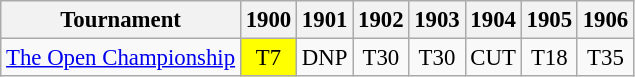<table class="wikitable" style="font-size:95%;text-align:center;">
<tr>
<th>Tournament</th>
<th>1900</th>
<th>1901</th>
<th>1902</th>
<th>1903</th>
<th>1904</th>
<th>1905</th>
<th>1906</th>
</tr>
<tr>
<td align="left"><a href='#'>The Open Championship</a></td>
<td style="background:yellow;">T7</td>
<td>DNP</td>
<td>T30</td>
<td>T30</td>
<td>CUT</td>
<td>T18</td>
<td>T35</td>
</tr>
</table>
